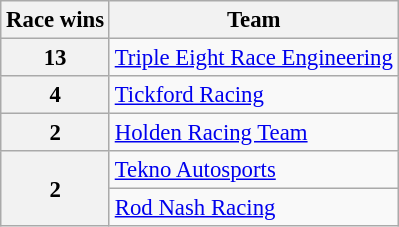<table class="wikitable" style="font-size: 95%;">
<tr>
<th>Race wins</th>
<th>Team</th>
</tr>
<tr>
<th>13</th>
<td><a href='#'>Triple Eight Race Engineering</a></td>
</tr>
<tr>
<th>4</th>
<td><a href='#'>Tickford Racing</a></td>
</tr>
<tr>
<th>2</th>
<td><a href='#'>Holden Racing Team</a></td>
</tr>
<tr>
<th rowspan="2">2</th>
<td><a href='#'>Tekno Autosports</a></td>
</tr>
<tr>
<td><a href='#'>Rod Nash Racing</a></td>
</tr>
</table>
